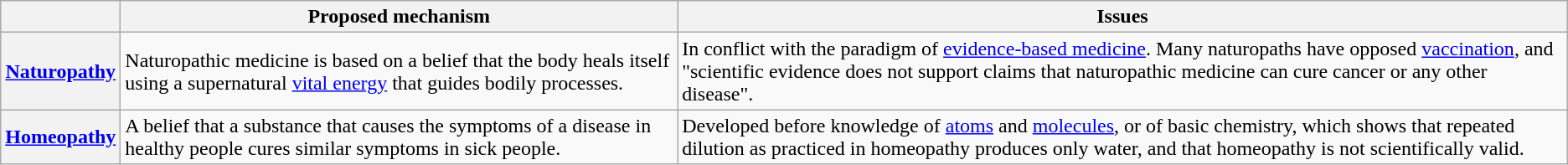<table class="wikitable">
<tr>
<th></th>
<th>Proposed mechanism</th>
<th>Issues</th>
</tr>
<tr>
<th><a href='#'>Naturopathy</a></th>
<td>Naturopathic medicine is based on a belief that the body heals itself using a supernatural <a href='#'>vital energy</a> that guides bodily processes.</td>
<td>In conflict with the paradigm of <a href='#'>evidence-based medicine</a>. Many naturopaths have opposed <a href='#'>vaccination</a>, and "scientific evidence does not support claims that naturopathic medicine can cure cancer or any other disease".</td>
</tr>
<tr>
<th><a href='#'>Homeopathy</a></th>
<td>A belief that a substance that causes the symptoms of a disease in healthy people cures similar symptoms in sick people.</td>
<td>Developed before knowledge of <a href='#'>atoms</a> and <a href='#'>molecules</a>, or of basic chemistry, which shows that repeated dilution as practiced in homeopathy produces only water, and that homeopathy is not scientifically valid.</td>
</tr>
</table>
